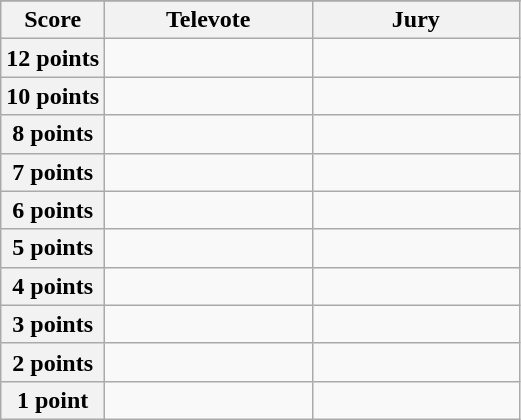<table class="wikitable">
<tr>
</tr>
<tr>
<th scope="col" width="20%">Score</th>
<th scope="col" width="40%">Televote</th>
<th scope="col" width="40%">Jury</th>
</tr>
<tr>
<th scope="row">12 points</th>
<td></td>
<td></td>
</tr>
<tr>
<th scope="row">10 points</th>
<td></td>
<td></td>
</tr>
<tr>
<th scope="row">8 points</th>
<td></td>
<td></td>
</tr>
<tr>
<th scope="row">7 points</th>
<td></td>
<td></td>
</tr>
<tr>
<th scope="row">6 points</th>
<td></td>
<td></td>
</tr>
<tr>
<th scope="row">5 points</th>
<td></td>
<td></td>
</tr>
<tr>
<th scope="row">4 points</th>
<td></td>
<td></td>
</tr>
<tr>
<th scope="row">3 points</th>
<td></td>
<td></td>
</tr>
<tr>
<th scope="row">2 points</th>
<td></td>
<td></td>
</tr>
<tr>
<th scope="row">1 point</th>
<td></td>
<td></td>
</tr>
</table>
